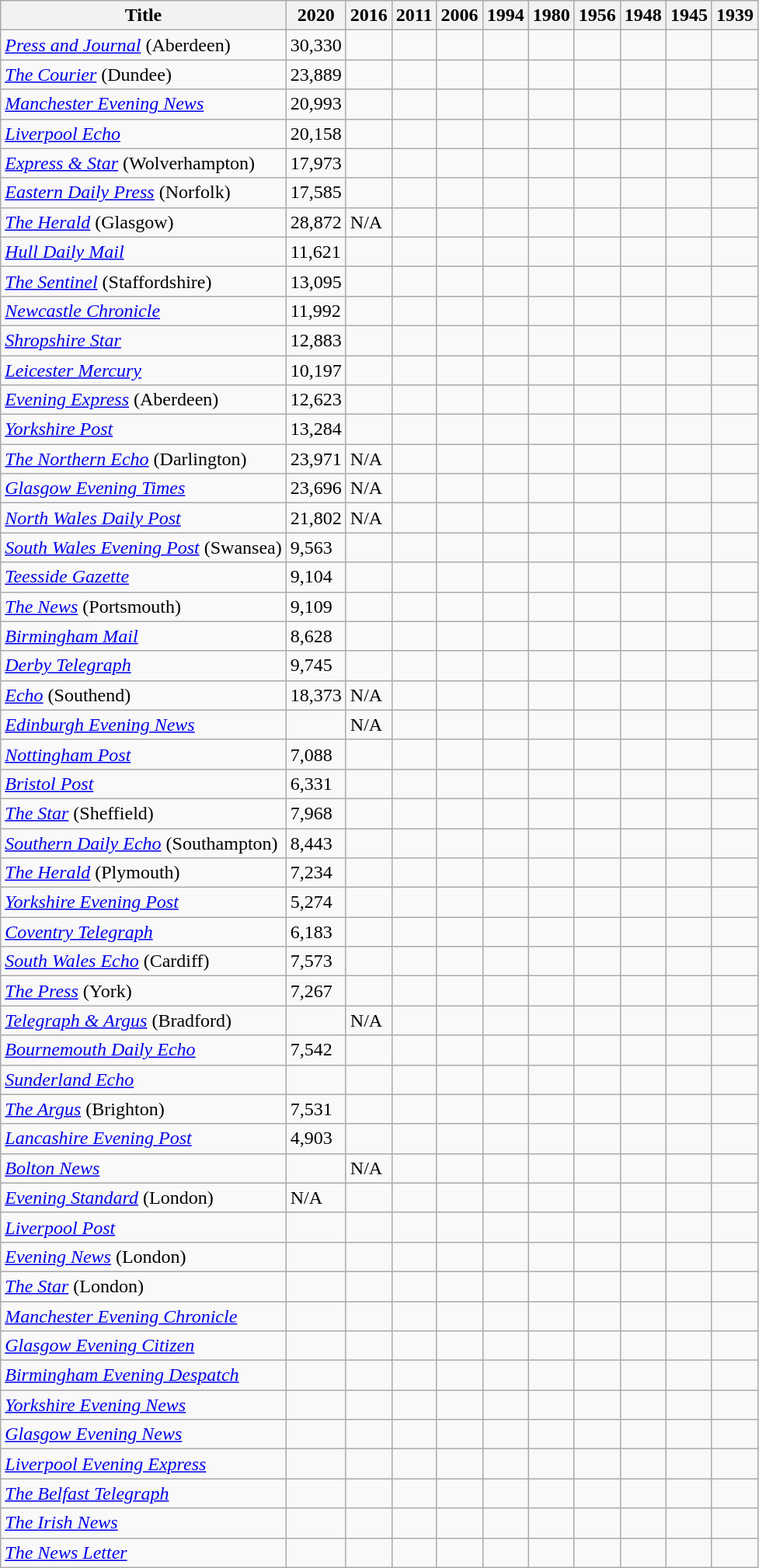<table class="wikitable sortable">
<tr>
<th>Title</th>
<th>2020</th>
<th>2016</th>
<th>2011</th>
<th>2006</th>
<th>1994</th>
<th>1980</th>
<th>1956</th>
<th>1948</th>
<th>1945</th>
<th>1939</th>
</tr>
<tr>
<td><em><a href='#'>Press and Journal</a></em> (Aberdeen)</td>
<td>30,330</td>
<td></td>
<td></td>
<td></td>
<td></td>
<td></td>
<td></td>
<td></td>
<td></td>
<td></td>
</tr>
<tr>
<td><em><a href='#'>The Courier</a></em> (Dundee)</td>
<td>23,889</td>
<td></td>
<td></td>
<td></td>
<td></td>
<td></td>
<td></td>
<td></td>
<td></td>
<td></td>
</tr>
<tr>
<td><em><a href='#'>Manchester Evening News</a></em></td>
<td>20,993</td>
<td></td>
<td></td>
<td></td>
<td></td>
<td></td>
<td></td>
<td></td>
<td></td>
<td></td>
</tr>
<tr>
<td><em><a href='#'>Liverpool Echo</a></em></td>
<td>20,158</td>
<td></td>
<td></td>
<td></td>
<td></td>
<td></td>
<td></td>
<td></td>
<td></td>
<td></td>
</tr>
<tr>
<td><em><a href='#'>Express & Star</a></em> (Wolverhampton)</td>
<td>17,973</td>
<td></td>
<td></td>
<td></td>
<td></td>
<td></td>
<td></td>
<td></td>
<td></td>
<td></td>
</tr>
<tr>
<td><em><a href='#'>Eastern Daily Press</a></em> (Norfolk)</td>
<td>17,585</td>
<td></td>
<td></td>
<td></td>
<td></td>
<td></td>
<td></td>
<td></td>
<td></td>
<td></td>
</tr>
<tr>
<td><em><a href='#'>The Herald</a></em> (Glasgow)</td>
<td>28,872</td>
<td>N/A</td>
<td></td>
<td></td>
<td></td>
<td></td>
<td></td>
<td></td>
<td></td>
<td></td>
</tr>
<tr>
<td><em><a href='#'>Hull Daily Mail</a></em></td>
<td>11,621</td>
<td></td>
<td></td>
<td></td>
<td></td>
<td></td>
<td></td>
<td></td>
<td></td>
<td></td>
</tr>
<tr>
<td><em><a href='#'>The Sentinel</a></em> (Staffordshire)</td>
<td>13,095</td>
<td></td>
<td></td>
<td></td>
<td></td>
<td></td>
<td></td>
<td></td>
<td></td>
<td></td>
</tr>
<tr>
<td><em><a href='#'>Newcastle Chronicle</a></em></td>
<td>11,992</td>
<td></td>
<td></td>
<td></td>
<td></td>
<td></td>
<td></td>
<td></td>
<td></td>
<td></td>
</tr>
<tr>
<td><em><a href='#'>Shropshire Star</a></em></td>
<td>12,883</td>
<td></td>
<td></td>
<td></td>
<td></td>
<td></td>
<td></td>
<td></td>
<td></td>
<td></td>
</tr>
<tr>
<td><em><a href='#'>Leicester Mercury</a></em></td>
<td>10,197</td>
<td></td>
<td></td>
<td></td>
<td></td>
<td></td>
<td></td>
<td></td>
<td></td>
<td></td>
</tr>
<tr>
<td><em><a href='#'>Evening Express</a></em> (Aberdeen)</td>
<td>12,623</td>
<td></td>
<td></td>
<td></td>
<td></td>
<td></td>
<td></td>
<td></td>
<td></td>
<td></td>
</tr>
<tr>
<td><em><a href='#'>Yorkshire Post</a></em></td>
<td>13,284</td>
<td></td>
<td></td>
<td></td>
<td></td>
<td></td>
<td></td>
<td></td>
<td></td>
<td></td>
</tr>
<tr>
<td><em><a href='#'>The Northern Echo</a></em> (Darlington)</td>
<td>23,971</td>
<td>N/A</td>
<td></td>
<td></td>
<td></td>
<td></td>
<td></td>
<td></td>
<td></td>
<td></td>
</tr>
<tr>
<td><em><a href='#'>Glasgow Evening Times</a></em></td>
<td>23,696</td>
<td>N/A</td>
<td></td>
<td></td>
<td></td>
<td></td>
<td></td>
<td></td>
<td></td>
<td></td>
</tr>
<tr>
<td><em><a href='#'>North Wales Daily Post</a></em></td>
<td>21,802</td>
<td>N/A</td>
<td></td>
<td></td>
<td></td>
<td></td>
<td></td>
<td></td>
<td></td>
<td></td>
</tr>
<tr>
<td><em><a href='#'>South Wales Evening Post</a></em> (Swansea)</td>
<td>9,563</td>
<td></td>
<td></td>
<td></td>
<td></td>
<td></td>
<td></td>
<td></td>
<td></td>
<td></td>
</tr>
<tr>
<td><em><a href='#'>Teesside Gazette</a></em></td>
<td>9,104</td>
<td></td>
<td></td>
<td></td>
<td></td>
<td></td>
<td></td>
<td></td>
<td></td>
<td></td>
</tr>
<tr>
<td><em><a href='#'>The News</a></em> (Portsmouth)</td>
<td>9,109</td>
<td></td>
<td></td>
<td></td>
<td></td>
<td></td>
<td></td>
<td></td>
<td></td>
<td></td>
</tr>
<tr>
<td><em><a href='#'>Birmingham Mail</a></em></td>
<td>8,628</td>
<td></td>
<td></td>
<td></td>
<td></td>
<td></td>
<td></td>
<td></td>
<td></td>
<td></td>
</tr>
<tr>
<td><em><a href='#'>Derby Telegraph</a></em></td>
<td>9,745</td>
<td></td>
<td></td>
<td></td>
<td></td>
<td></td>
<td></td>
<td></td>
<td></td>
<td></td>
</tr>
<tr>
<td><em><a href='#'>Echo</a></em> (Southend)</td>
<td>18,373</td>
<td>N/A</td>
<td></td>
<td></td>
<td></td>
<td></td>
<td></td>
<td></td>
<td></td>
<td></td>
</tr>
<tr>
<td><em><a href='#'>Edinburgh Evening News</a></em></td>
<td></td>
<td>N/A</td>
<td></td>
<td></td>
<td></td>
<td></td>
<td></td>
<td></td>
<td></td>
<td></td>
</tr>
<tr>
<td><em><a href='#'>Nottingham Post</a></em></td>
<td>7,088</td>
<td></td>
<td></td>
<td></td>
<td></td>
<td></td>
<td></td>
<td></td>
<td></td>
<td></td>
</tr>
<tr>
<td><em><a href='#'>Bristol Post</a></em></td>
<td>6,331</td>
<td></td>
<td></td>
<td></td>
<td></td>
<td></td>
<td></td>
<td></td>
<td></td>
<td></td>
</tr>
<tr>
<td><em><a href='#'>The Star</a></em> (Sheffield)</td>
<td>7,968</td>
<td></td>
<td></td>
<td></td>
<td></td>
<td></td>
<td></td>
<td></td>
<td></td>
<td></td>
</tr>
<tr>
<td><em><a href='#'>Southern Daily Echo</a></em> (Southampton)</td>
<td>8,443</td>
<td></td>
<td></td>
<td></td>
<td></td>
<td></td>
<td></td>
<td></td>
<td></td>
<td></td>
</tr>
<tr>
<td><em><a href='#'>The Herald</a></em> (Plymouth)</td>
<td>7,234</td>
<td></td>
<td></td>
<td></td>
<td></td>
<td></td>
<td></td>
<td></td>
<td></td>
<td></td>
</tr>
<tr>
<td><em><a href='#'>Yorkshire Evening Post</a></em></td>
<td>5,274</td>
<td></td>
<td></td>
<td></td>
<td></td>
<td></td>
<td></td>
<td></td>
<td></td>
<td></td>
</tr>
<tr>
<td><em><a href='#'>Coventry Telegraph</a></em></td>
<td>6,183</td>
<td></td>
<td></td>
<td></td>
<td></td>
<td></td>
<td></td>
<td></td>
<td></td>
<td></td>
</tr>
<tr>
<td><em><a href='#'>South Wales Echo</a></em> (Cardiff)</td>
<td>7,573</td>
<td></td>
<td></td>
<td></td>
<td></td>
<td></td>
<td></td>
<td></td>
<td></td>
<td></td>
</tr>
<tr>
<td><em><a href='#'>The Press</a></em> (York)</td>
<td>7,267</td>
<td></td>
<td></td>
<td></td>
<td></td>
<td></td>
<td></td>
<td></td>
<td></td>
<td></td>
</tr>
<tr>
<td><em><a href='#'>Telegraph & Argus</a></em> (Bradford)</td>
<td></td>
<td>N/A</td>
<td></td>
<td></td>
<td></td>
<td></td>
<td></td>
<td></td>
<td></td>
<td></td>
</tr>
<tr>
<td><em><a href='#'>Bournemouth Daily Echo</a></em></td>
<td>7,542</td>
<td></td>
<td></td>
<td></td>
<td></td>
<td></td>
<td></td>
<td></td>
<td></td>
<td></td>
</tr>
<tr>
<td><em><a href='#'>Sunderland Echo</a></em></td>
<td></td>
<td></td>
<td></td>
<td></td>
<td></td>
<td></td>
<td></td>
<td></td>
<td></td>
<td></td>
</tr>
<tr>
<td><em><a href='#'>The Argus</a></em> (Brighton)</td>
<td>7,531</td>
<td></td>
<td></td>
<td></td>
<td></td>
<td></td>
<td></td>
<td></td>
<td></td>
<td></td>
</tr>
<tr>
<td><em><a href='#'>Lancashire Evening Post</a></em></td>
<td>4,903</td>
<td></td>
<td></td>
<td></td>
<td></td>
<td></td>
<td></td>
<td></td>
<td></td>
<td></td>
</tr>
<tr>
<td><em><a href='#'>Bolton News</a></em></td>
<td></td>
<td>N/A</td>
<td></td>
<td></td>
<td></td>
<td></td>
<td></td>
<td></td>
<td></td>
<td></td>
</tr>
<tr>
<td><em><a href='#'>Evening Standard</a></em> (London)</td>
<td>N/A</td>
<td></td>
<td></td>
<td></td>
<td></td>
<td></td>
<td></td>
<td></td>
<td></td>
<td></td>
</tr>
<tr>
<td><em><a href='#'>Liverpool Post</a></em></td>
<td></td>
<td></td>
<td></td>
<td></td>
<td></td>
<td></td>
<td></td>
<td></td>
<td></td>
<td></td>
</tr>
<tr>
<td><em><a href='#'>Evening News</a></em> (London)</td>
<td></td>
<td></td>
<td></td>
<td></td>
<td></td>
<td></td>
<td></td>
<td></td>
<td></td>
<td></td>
</tr>
<tr>
<td><em><a href='#'>The Star</a></em> (London)</td>
<td></td>
<td></td>
<td></td>
<td></td>
<td></td>
<td></td>
<td></td>
<td></td>
<td></td>
<td></td>
</tr>
<tr>
<td><em><a href='#'>Manchester Evening Chronicle</a></em></td>
<td></td>
<td></td>
<td></td>
<td></td>
<td></td>
<td></td>
<td></td>
<td></td>
<td></td>
<td></td>
</tr>
<tr>
<td><em><a href='#'>Glasgow Evening Citizen</a></em></td>
<td></td>
<td></td>
<td></td>
<td></td>
<td></td>
<td></td>
<td></td>
<td></td>
<td></td>
<td></td>
</tr>
<tr>
<td><em><a href='#'>Birmingham Evening Despatch</a></em></td>
<td></td>
<td></td>
<td></td>
<td></td>
<td></td>
<td></td>
<td></td>
<td></td>
<td></td>
<td></td>
</tr>
<tr>
<td><em><a href='#'>Yorkshire Evening News</a></em></td>
<td></td>
<td></td>
<td></td>
<td></td>
<td></td>
<td></td>
<td></td>
<td></td>
<td></td>
<td></td>
</tr>
<tr>
<td><em><a href='#'>Glasgow Evening News</a></em></td>
<td></td>
<td></td>
<td></td>
<td></td>
<td></td>
<td></td>
<td></td>
<td></td>
<td></td>
<td></td>
</tr>
<tr>
<td><em><a href='#'>Liverpool Evening Express</a></em></td>
<td></td>
<td></td>
<td></td>
<td></td>
<td></td>
<td></td>
<td></td>
<td></td>
<td></td>
<td></td>
</tr>
<tr>
<td><em><a href='#'>The Belfast Telegraph</a></em></td>
<td></td>
<td></td>
<td></td>
<td></td>
<td></td>
<td></td>
<td></td>
<td></td>
<td></td>
<td></td>
</tr>
<tr>
<td><em><a href='#'>The Irish News</a></em></td>
<td></td>
<td></td>
<td></td>
<td></td>
<td></td>
<td></td>
<td></td>
<td></td>
<td></td>
<td></td>
</tr>
<tr>
<td><em><a href='#'>The News Letter</a></em></td>
<td></td>
<td></td>
<td></td>
<td></td>
<td></td>
<td></td>
<td></td>
<td></td>
<td></td>
<td></td>
</tr>
</table>
